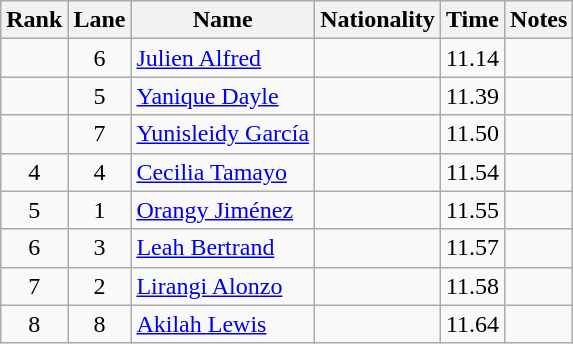<table class="wikitable sortable" style="text-align:center">
<tr>
<th>Rank</th>
<th>Lane</th>
<th>Name</th>
<th>Nationality</th>
<th>Time</th>
<th>Notes</th>
</tr>
<tr>
<td></td>
<td>6</td>
<td align=left><a href='#'>Julien Alfred</a></td>
<td align=left></td>
<td>11.14</td>
<td></td>
</tr>
<tr>
<td></td>
<td>5</td>
<td align=left><a href='#'>Yanique Dayle</a></td>
<td align=left></td>
<td>11.39</td>
<td></td>
</tr>
<tr>
<td></td>
<td>7</td>
<td align=left><a href='#'>Yunisleidy García</a></td>
<td align=left></td>
<td>11.50</td>
<td></td>
</tr>
<tr>
<td>4</td>
<td>4</td>
<td align=left><a href='#'>Cecilia Tamayo</a></td>
<td align=left></td>
<td>11.54</td>
<td></td>
</tr>
<tr>
<td>5</td>
<td>1</td>
<td align=left><a href='#'>Orangy Jiménez</a></td>
<td align=left></td>
<td>11.55</td>
<td></td>
</tr>
<tr>
<td>6</td>
<td>3</td>
<td align=left><a href='#'>Leah Bertrand</a></td>
<td align=left></td>
<td>11.57</td>
<td></td>
</tr>
<tr>
<td>7</td>
<td>2</td>
<td align=left><a href='#'>Lirangi Alonzo</a></td>
<td align=left></td>
<td>11.58</td>
<td></td>
</tr>
<tr>
<td>8</td>
<td>8</td>
<td align=left><a href='#'>Akilah Lewis</a></td>
<td align=left></td>
<td>11.64</td>
<td></td>
</tr>
</table>
